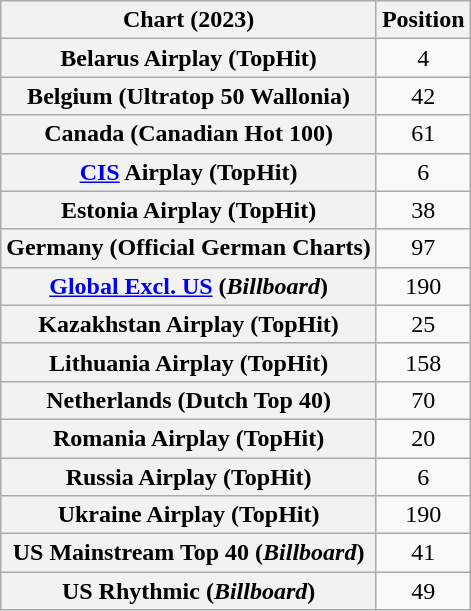<table class="wikitable sortable plainrowheaders" style="text-align:center">
<tr>
<th scope="col">Chart (2023)</th>
<th scope="col">Position</th>
</tr>
<tr>
<th scope="row">Belarus Airplay (TopHit)</th>
<td>4</td>
</tr>
<tr>
<th scope="row">Belgium (Ultratop 50 Wallonia)</th>
<td>42</td>
</tr>
<tr>
<th scope="row">Canada (Canadian Hot 100)</th>
<td>61</td>
</tr>
<tr>
<th scope="row"><a href='#'>CIS</a> Airplay (TopHit)</th>
<td>6</td>
</tr>
<tr>
<th scope="row">Estonia Airplay (TopHit)</th>
<td>38</td>
</tr>
<tr>
<th scope="row">Germany (Official German Charts)</th>
<td>97</td>
</tr>
<tr>
<th scope="row"><a href='#'>Global Excl. US</a> (<em>Billboard</em>)</th>
<td>190</td>
</tr>
<tr>
<th scope="row">Kazakhstan Airplay (TopHit)</th>
<td>25</td>
</tr>
<tr>
<th scope="row">Lithuania Airplay (TopHit)</th>
<td>158</td>
</tr>
<tr>
<th scope="row">Netherlands (Dutch Top 40)</th>
<td>70</td>
</tr>
<tr>
<th scope="row">Romania Airplay (TopHit)</th>
<td>20</td>
</tr>
<tr>
<th scope="row">Russia Airplay (TopHit)</th>
<td>6</td>
</tr>
<tr>
<th scope="row">Ukraine Airplay (TopHit)</th>
<td>190</td>
</tr>
<tr>
<th scope="row">US Mainstream Top 40 (<em>Billboard</em>)</th>
<td>41</td>
</tr>
<tr>
<th scope="row">US Rhythmic (<em>Billboard</em>)</th>
<td>49</td>
</tr>
</table>
